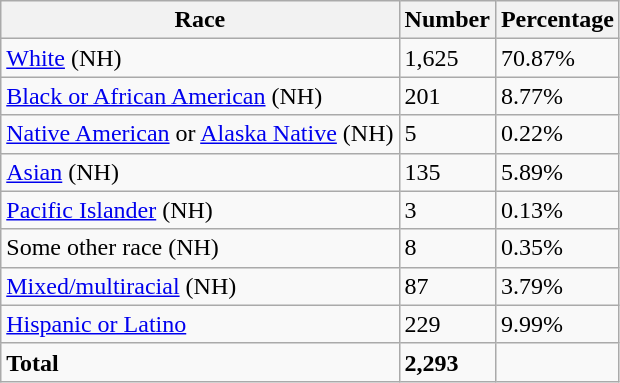<table class="wikitable">
<tr>
<th>Race</th>
<th>Number</th>
<th>Percentage</th>
</tr>
<tr>
<td><a href='#'>White</a> (NH)</td>
<td>1,625</td>
<td>70.87%</td>
</tr>
<tr>
<td><a href='#'>Black or African American</a> (NH)</td>
<td>201</td>
<td>8.77%</td>
</tr>
<tr>
<td><a href='#'>Native American</a> or <a href='#'>Alaska Native</a> (NH)</td>
<td>5</td>
<td>0.22%</td>
</tr>
<tr>
<td><a href='#'>Asian</a> (NH)</td>
<td>135</td>
<td>5.89%</td>
</tr>
<tr>
<td><a href='#'>Pacific Islander</a> (NH)</td>
<td>3</td>
<td>0.13%</td>
</tr>
<tr>
<td>Some other race (NH)</td>
<td>8</td>
<td>0.35%</td>
</tr>
<tr>
<td><a href='#'>Mixed/multiracial</a> (NH)</td>
<td>87</td>
<td>3.79%</td>
</tr>
<tr>
<td><a href='#'>Hispanic or Latino</a></td>
<td>229</td>
<td>9.99%</td>
</tr>
<tr>
<td><strong>Total</strong></td>
<td><strong>2,293</strong></td>
<td></td>
</tr>
</table>
